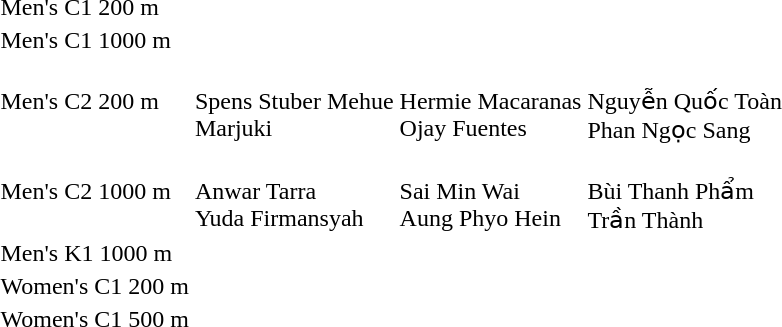<table>
<tr>
<td>Men's C1 200 m</td>
<td></td>
<td></td>
<td></td>
</tr>
<tr>
<td>Men's C1 1000 m</td>
<td></td>
<td></td>
<td></td>
</tr>
<tr>
<td>Men's C2 200 m</td>
<td><br>Spens Stuber Mehue<br>Marjuki</td>
<td><br>Hermie Macaranas<br>Ojay Fuentes</td>
<td><br>Nguyễn Quốc Toàn<br>Phan Ngọc Sang</td>
</tr>
<tr>
<td>Men's C2 1000 m</td>
<td><br>Anwar Tarra<br>Yuda Firmansyah</td>
<td><br>Sai Min Wai<br>Aung Phyo Hein</td>
<td><br>Bùi Thanh Phẩm<br>Trần Thành</td>
</tr>
<tr>
<td>Men's K1 1000 m</td>
<td></td>
<td></td>
<td></td>
</tr>
<tr>
<td>Women's C1 200 m</td>
<td></td>
<td></td>
<td></td>
</tr>
<tr>
<td>Women's C1 500 m</td>
<td></td>
<td></td>
<td></td>
</tr>
</table>
